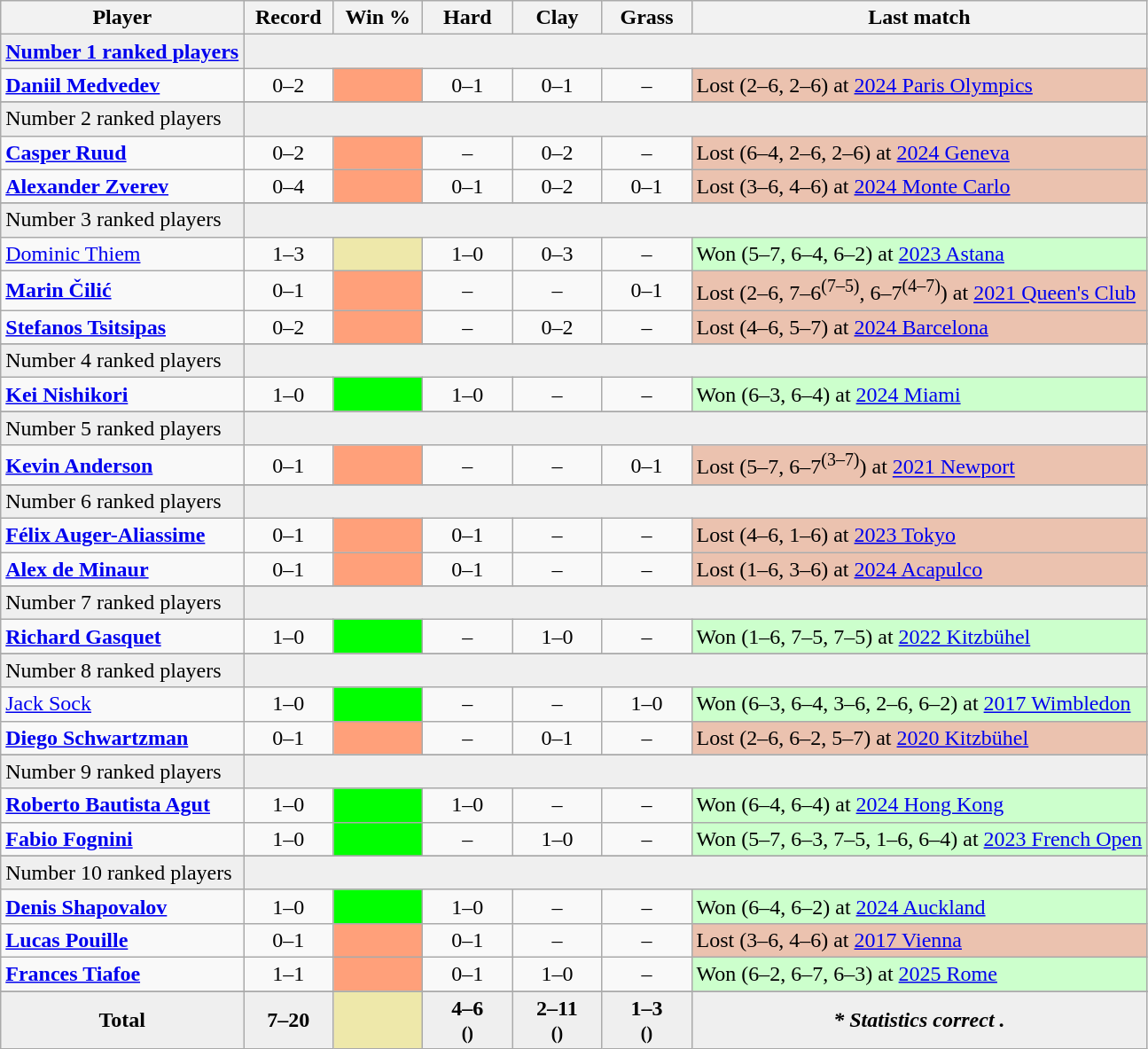<table class="nowrap wikitable sortable" style=text-align:center>
<tr>
<th>Player</th>
<th width=60>Record</th>
<th width=60>Win %</th>
<th width=60>Hard</th>
<th width=60>Clay</th>
<th width=60>Grass</th>
<th>Last match</th>
</tr>
<tr style=background:#efefef>
<td align=left><a href='#'><strong>Number 1 ranked players</strong></a></td>
<td colspan="6"></td>
</tr>
<tr>
<td align=left> <strong><a href='#'>Daniil Medvedev</a></strong></td>
<td>0–2</td>
<td bgcolor=ffa07a></td>
<td>0–1</td>
<td>0–1</td>
<td>–</td>
<td style=background:#ebc2af;text-align:left>Lost (2–6, 2–6) at <a href='#'>2024 Paris Olympics</a></td>
</tr>
<tr>
</tr>
<tr style=background:#efefef>
<td align=left>Number 2 ranked players</td>
<td colspan="6"></td>
</tr>
<tr>
<td align=left> <strong><a href='#'>Casper Ruud</a></strong></td>
<td>0–2</td>
<td bgcolor=ffa07a></td>
<td>–</td>
<td>0–2</td>
<td>–</td>
<td style=background:#ebc2af;text-align:left>Lost (6–4, 2–6, 2–6) at <a href='#'>2024 Geneva</a></td>
</tr>
<tr>
<td align=left> <strong><a href='#'>Alexander Zverev</a></strong></td>
<td>0–4</td>
<td bgcolor=ffa07a></td>
<td>0–1</td>
<td>0–2</td>
<td>0–1</td>
<td style=background:#ebc2af;text-align:left>Lost (3–6, 4–6) at <a href='#'>2024 Monte Carlo</a></td>
</tr>
<tr>
</tr>
<tr style=background:#efefef>
<td align=left>Number 3 ranked players</td>
<td colspan="6"></td>
</tr>
<tr>
<td align=left> <a href='#'>Dominic Thiem</a></td>
<td>1–3</td>
<td bgcolor=eee8aa></td>
<td>1–0</td>
<td>0–3</td>
<td>–</td>
<td style=background:#cfc;text-align:left>Won (5–7, 6–4, 6–2) at <a href='#'>2023 Astana</a></td>
</tr>
<tr>
<td align=left> <strong><a href='#'>Marin Čilić</a></strong></td>
<td>0–1</td>
<td bgcolor=ffa07a></td>
<td>–</td>
<td>–</td>
<td>0–1</td>
<td style=background:#ebc2af;text-align:left>Lost (2–6, 7–6<sup>(7–5)</sup>, 6–7<sup>(4–7)</sup>) at <a href='#'>2021 Queen's Club</a></td>
</tr>
<tr>
<td align=left> <strong><a href='#'>Stefanos Tsitsipas</a></strong></td>
<td>0–2</td>
<td bgcolor=ffa07a></td>
<td>–</td>
<td>0–2</td>
<td>–</td>
<td style=background:#ebc2af;text-align:left>Lost (4–6, 5–7) at <a href='#'>2024 Barcelona</a></td>
</tr>
<tr>
</tr>
<tr style=background:#efefef>
<td align=left>Number 4 ranked players</td>
<td colspan="6"></td>
</tr>
<tr>
<td align=left> <strong><a href='#'>Kei Nishikori</a></strong></td>
<td>1–0</td>
<td bgcolor=lime></td>
<td>1–0</td>
<td>–</td>
<td>–</td>
<td style=background:#cfc;text-align:left>Won (6–3, 6–4) at <a href='#'>2024 Miami</a></td>
</tr>
<tr>
</tr>
<tr style=background:#efefef>
<td align=left>Number 5 ranked players</td>
<td colspan="6"></td>
</tr>
<tr>
<td align=left> <strong><a href='#'>Kevin Anderson</a></strong></td>
<td>0–1</td>
<td bgcolor=ffa07a></td>
<td>–</td>
<td>–</td>
<td>0–1</td>
<td style=background:#ebc2af;text-align:left>Lost (5–7, 6–7<sup>(3–7)</sup>) at <a href='#'>2021 Newport</a></td>
</tr>
<tr>
</tr>
<tr style=background:#efefef>
<td align=left>Number 6 ranked players</td>
<td colspan="6"></td>
</tr>
<tr>
<td align=left> <strong><a href='#'>Félix Auger-Aliassime</a></strong></td>
<td>0–1</td>
<td bgcolor=ffa07a></td>
<td>0–1</td>
<td>–</td>
<td>–</td>
<td style=background:#ebc2af;text-align:left>Lost (4–6, 1–6) at <a href='#'>2023 Tokyo</a></td>
</tr>
<tr>
<td align=left> <strong><a href='#'>Alex de Minaur</a></strong></td>
<td>0–1</td>
<td bgcolor=ffa07a></td>
<td>0–1</td>
<td>–</td>
<td>–</td>
<td style=background:#ebc2af;text-align:left>Lost (1–6, 3–6) at <a href='#'>2024 Acapulco</a></td>
</tr>
<tr>
</tr>
<tr style=background:#efefef>
<td align=left>Number 7 ranked players</td>
<td colspan="6"></td>
</tr>
<tr>
<td align=left> <strong><a href='#'>Richard Gasquet</a></strong></td>
<td>1–0</td>
<td bgcolor=lime></td>
<td>–</td>
<td>1–0</td>
<td>–</td>
<td style=background:#cfc;text-align:left>Won (1–6, 7–5, 7–5) at <a href='#'>2022 Kitzbühel</a></td>
</tr>
<tr>
</tr>
<tr style=background:#efefef>
<td align=left>Number 8 ranked players</td>
<td colspan="6"></td>
</tr>
<tr>
<td align=left> <a href='#'>Jack Sock</a></td>
<td>1–0</td>
<td bgcolor=lime></td>
<td>–</td>
<td>–</td>
<td>1–0</td>
<td style=background:#cfc;text-align:left>Won (6–3, 6–4, 3–6, 2–6, 6–2) at <a href='#'>2017 Wimbledon</a></td>
</tr>
<tr>
<td align=left> <strong><a href='#'>Diego Schwartzman</a></strong></td>
<td>0–1</td>
<td bgcolor=ffa07a></td>
<td>–</td>
<td>0–1</td>
<td>–</td>
<td style=background:#ebc2af;text-align:left>Lost (2–6, 6–2, 5–7) at <a href='#'>2020 Kitzbühel</a></td>
</tr>
<tr>
</tr>
<tr style=background:#efefef>
<td align=left>Number 9 ranked players</td>
<td colspan="6"></td>
</tr>
<tr>
<td align=left> <strong><a href='#'>Roberto Bautista Agut</a></strong></td>
<td>1–0</td>
<td bgcolor=lime></td>
<td>1–0</td>
<td>–</td>
<td>–</td>
<td style=background:#cfc;text-align:left>Won (6–4, 6–4) at <a href='#'>2024 Hong Kong</a></td>
</tr>
<tr>
<td align=left> <strong><a href='#'>Fabio Fognini</a></strong></td>
<td>1–0</td>
<td bgcolor=lime></td>
<td>–</td>
<td>1–0</td>
<td>–</td>
<td style=background:#cfc;text-align:left>Won (5–7, 6–3, 7–5, 1–6, 6–4) at <a href='#'>2023 French Open</a></td>
</tr>
<tr>
</tr>
<tr style=background:#efefef>
<td align=left>Number 10 ranked players</td>
<td colspan="6"></td>
</tr>
<tr>
<td align=left> <strong><a href='#'>Denis Shapovalov</a></strong></td>
<td>1–0</td>
<td bgcolor=lime></td>
<td>1–0</td>
<td>–</td>
<td>–</td>
<td style=background:#cfc;text-align:left>Won (6–4, 6–2) at <a href='#'>2024 Auckland</a></td>
</tr>
<tr>
<td align=left> <strong><a href='#'>Lucas Pouille</a></strong></td>
<td>0–1</td>
<td bgcolor=ffa07a></td>
<td>0–1</td>
<td>–</td>
<td>–</td>
<td style=background:#ebc2af;text-align:left>Lost (3–6, 4–6) at <a href='#'>2017 Vienna</a></td>
</tr>
<tr>
<td align=left> <strong><a href='#'>Frances Tiafoe</a></strong></td>
<td>1–1</td>
<td bgcolor=ffa07a></td>
<td>0–1</td>
<td>1–0</td>
<td>–</td>
<td style=background:#cfc;text-align:left>Won (6–2, 6–7, 6–3) at <a href='#'>2025 Rome</a></td>
</tr>
<tr>
</tr>
<tr style="background:#EFEFEF;font-weight:bold;">
<td>Total</td>
<td>7–20</td>
<td bgcolor=eee8aa></td>
<td>4–6 <br> <small>()</small></td>
<td>2–11 <br> <small>()</small></td>
<td>1–3 <br> <small>()</small></td>
<td><em>* Statistics correct .</em></td>
</tr>
</table>
